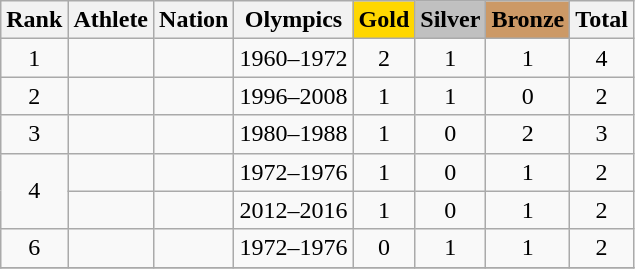<table class="wikitable sortable" style="text-align:center">
<tr>
<th>Rank</th>
<th>Athlete</th>
<th>Nation</th>
<th>Olympics</th>
<th style="background-color:gold">Gold</th>
<th style="background-color:silver">Silver</th>
<th style="background-color:#cc9966">Bronze</th>
<th>Total</th>
</tr>
<tr>
<td>1</td>
<td align=left></td>
<td align=left></td>
<td>1960–1972</td>
<td>2</td>
<td>1</td>
<td>1</td>
<td>4</td>
</tr>
<tr>
<td>2</td>
<td align=left></td>
<td align=left></td>
<td>1996–2008</td>
<td>1</td>
<td>1</td>
<td>0</td>
<td>2</td>
</tr>
<tr>
<td>3</td>
<td align=left></td>
<td align=left></td>
<td>1980–1988</td>
<td>1</td>
<td>0</td>
<td>2</td>
<td>3</td>
</tr>
<tr>
<td rowspan=2>4</td>
<td align=left></td>
<td align=left></td>
<td>1972–1976</td>
<td>1</td>
<td>0</td>
<td>1</td>
<td>2</td>
</tr>
<tr>
<td align=left></td>
<td align=left></td>
<td>2012–2016</td>
<td>1</td>
<td>0</td>
<td>1</td>
<td>2</td>
</tr>
<tr>
<td>6</td>
<td align=left></td>
<td align=left></td>
<td>1972–1976</td>
<td>0</td>
<td>1</td>
<td>1</td>
<td>2</td>
</tr>
<tr>
</tr>
</table>
